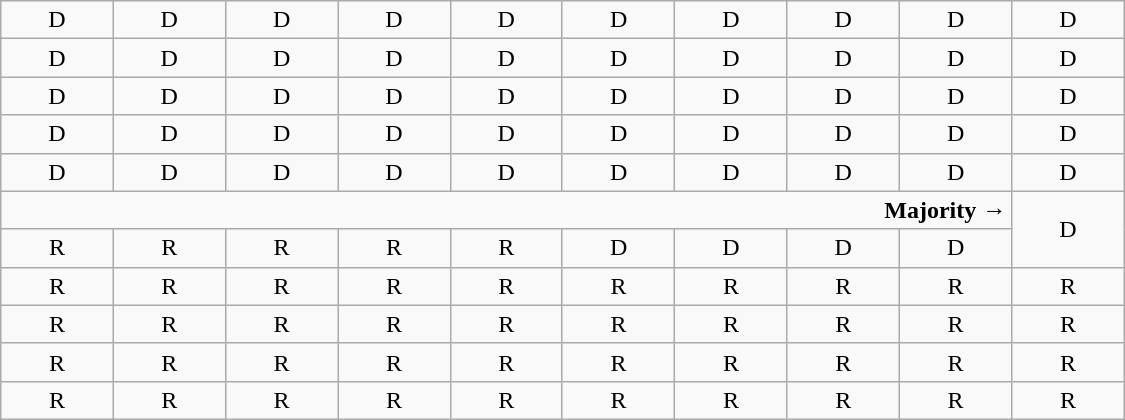<table class="wikitable" style="text-align:center" width=750px>
<tr>
<td>D</td>
<td>D</td>
<td>D</td>
<td>D</td>
<td>D</td>
<td>D</td>
<td>D</td>
<td>D</td>
<td>D</td>
<td>D</td>
</tr>
<tr>
<td width=10%  >D</td>
<td width=10%  >D</td>
<td width=10%  >D</td>
<td width=10%  >D</td>
<td width=10%  >D</td>
<td width=10%  >D</td>
<td width=10%  >D</td>
<td width=10%  >D</td>
<td width=10%  >D</td>
<td width=10%  >D</td>
</tr>
<tr>
<td>D</td>
<td>D</td>
<td>D</td>
<td>D</td>
<td>D</td>
<td>D</td>
<td>D</td>
<td>D</td>
<td>D</td>
<td>D</td>
</tr>
<tr>
<td>D<br></td>
<td>D<br></td>
<td>D<br></td>
<td>D<br></td>
<td>D</td>
<td>D</td>
<td>D</td>
<td>D</td>
<td>D</td>
<td>D</td>
</tr>
<tr>
<td>D<br></td>
<td>D<br></td>
<td>D<br></td>
<td>D<br></td>
<td>D<br></td>
<td>D<br></td>
<td>D<br></td>
<td>D<br></td>
<td>D<br></td>
<td>D<br></td>
</tr>
<tr>
<td colspan=9 align=right><strong>Majority →</strong></td>
<td rowspan=2 >D<br></td>
</tr>
<tr>
<td>R<br></td>
<td>R<br></td>
<td>R<br></td>
<td>R<br></td>
<td>R<br></td>
<td>D<br></td>
<td>D<br></td>
<td>D<br></td>
<td>D<br></td>
</tr>
<tr>
<td>R<br></td>
<td>R<br></td>
<td>R<br></td>
<td>R<br></td>
<td>R<br></td>
<td>R<br></td>
<td>R<br></td>
<td>R<br></td>
<td>R<br></td>
<td>R</td>
</tr>
<tr>
<td>R</td>
<td>R</td>
<td>R</td>
<td>R</td>
<td>R</td>
<td>R</td>
<td>R</td>
<td>R</td>
<td>R</td>
<td>R</td>
</tr>
<tr>
<td>R</td>
<td>R</td>
<td>R</td>
<td>R</td>
<td>R</td>
<td>R</td>
<td>R</td>
<td>R</td>
<td>R</td>
<td>R</td>
</tr>
<tr>
<td>R</td>
<td>R</td>
<td>R</td>
<td>R</td>
<td>R</td>
<td>R</td>
<td>R</td>
<td>R</td>
<td>R</td>
<td>R</td>
</tr>
</table>
